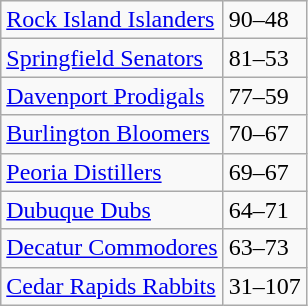<table class="wikitable">
<tr>
<td><a href='#'>Rock Island Islanders</a></td>
<td>90–48</td>
</tr>
<tr>
<td><a href='#'>Springfield Senators</a></td>
<td>81–53</td>
</tr>
<tr>
<td><a href='#'>Davenport Prodigals</a></td>
<td>77–59</td>
</tr>
<tr>
<td><a href='#'>Burlington Bloomers</a></td>
<td>70–67</td>
</tr>
<tr>
<td><a href='#'>Peoria Distillers</a></td>
<td>69–67</td>
</tr>
<tr>
<td><a href='#'>Dubuque Dubs</a></td>
<td>64–71</td>
</tr>
<tr>
<td><a href='#'>Decatur Commodores</a></td>
<td>63–73</td>
</tr>
<tr>
<td><a href='#'>Cedar Rapids Rabbits</a></td>
<td>31–107</td>
</tr>
</table>
